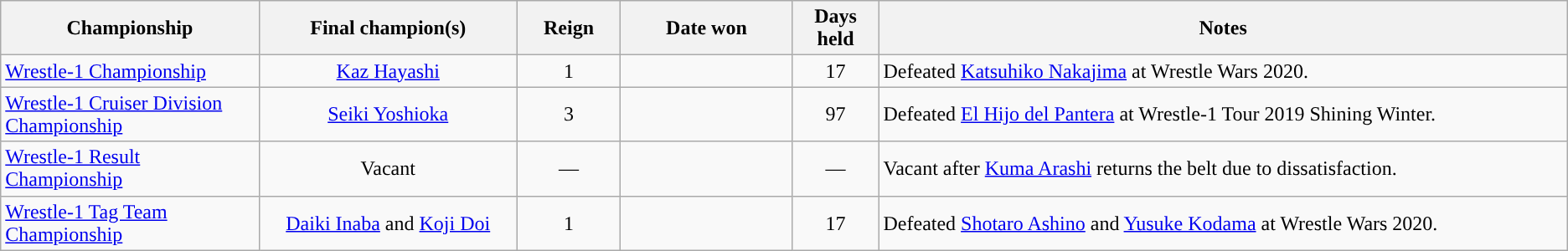<table class="wikitable" style="text-align:center;">
<tr>
<th style="width: 15%">Championship</th>
<th style="width: 15%">Final champion(s)</th>
<th style="width: 6%">Reign</th>
<th style="width: 10%">Date won</th>
<th style="width: 5%">Days held</th>
<th style="width: 40%">Notes</th>
</tr>
<tr>
<td align=left><a href='#'>Wrestle-1 Championship</a></td>
<td><a href='#'>Kaz Hayashi</a></td>
<td>1</td>
<td></td>
<td>17</td>
<td align=left>Defeated <a href='#'>Katsuhiko Nakajima</a> at Wrestle Wars 2020.</td>
</tr>
<tr>
<td align=left><a href='#'>Wrestle-1 Cruiser Division Championship</a></td>
<td><a href='#'>Seiki Yoshioka</a></td>
<td>3</td>
<td></td>
<td>97</td>
<td align=left>Defeated <a href='#'>El Hijo del Pantera</a> at Wrestle-1 Tour 2019 Shining Winter.</td>
</tr>
<tr>
<td align=left><a href='#'>Wrestle-1 Result Championship</a></td>
<td>Vacant</td>
<td>—</td>
<td></td>
<td>—</td>
<td align=left>Vacant after <a href='#'>Kuma Arashi</a> returns the belt due to dissatisfaction.</td>
</tr>
<tr>
<td align=left><a href='#'>Wrestle-1 Tag Team Championship</a></td>
<td><a href='#'>Daiki Inaba</a> and <a href='#'>Koji Doi</a></td>
<td>1 <br></td>
<td></td>
<td>17</td>
<td align=left>Defeated <a href='#'>Shotaro Ashino</a> and <a href='#'>Yusuke Kodama</a> at Wrestle Wars 2020.</td>
</tr>
</table>
